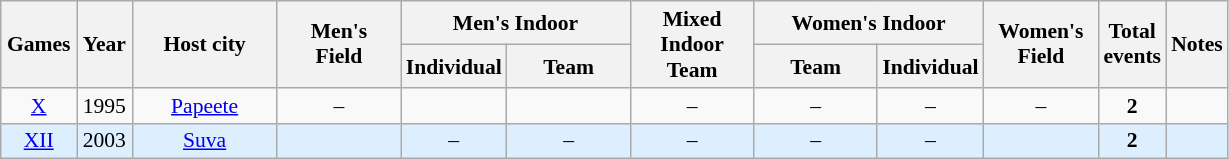<table class="wikitable" style="text-align:center; font-size:90%;">
<tr>
<th rowspan=2 scope="col" style="padding:0.25em;">Games</th>
<th rowspan=2 scope="col" style="padding:0.25em;">Year</th>
<th rowspan=2 scope="col" style="width:6.25em;">Host city</th>
<th rowspan=2 style="width:5.25em;">Men's<br>Field</th>
<th colspan=2 style="line-height:115%;">Men's Indoor</th>
<th rowspan=2 style="width:5.25em;">Mixed<br>Indoor<br>Team</th>
<th colspan=2 style="line-height:115%;">Women's Indoor</th>
<th rowspan=2 style="width:5.25em; padding:0px;">Women's<br>Field</th>
<th rowspan=2>Total<br>events</th>
<th rowspan=2>Notes</th>
</tr>
<tr>
<th style="line-height:115%; width:5.25em, padding:0px;">Individual</th>
<th style="line-height:115%; width:5.25em;">Team</th>
<th style="line-height:115%; width:5.25em;">Team</th>
<th style="line-height:115%; width:5.25em, padding:0px;">Individual</th>
</tr>
<tr>
<td><a href='#'>X</a></td>
<td>1995 </td>
<td><a href='#'>Papeete</a> </td>
<td>–</td>
<td><br></td>
<td><br></td>
<td>–</td>
<td>–</td>
<td>–</td>
<td>–</td>
<td><strong>2</strong></td>
<td></td>
</tr>
<tr bgcolor=#def>
<td><a href='#'>XII</a></td>
<td>2003 </td>
<td><a href='#'>Suva</a> </td>
<td><br></td>
<td>–</td>
<td>–</td>
<td>–</td>
<td>–</td>
<td>–</td>
<td><br></td>
<td><strong>2</strong></td>
<td></td>
</tr>
</table>
